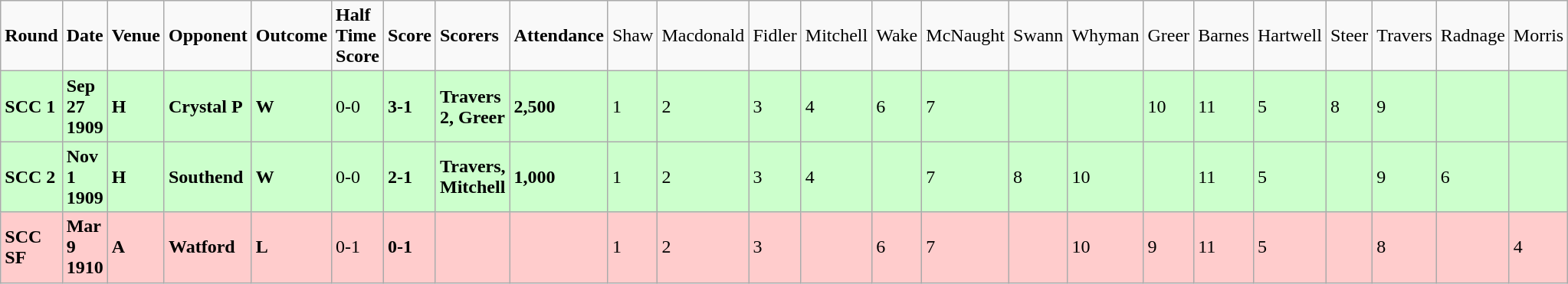<table class="wikitable">
<tr>
<td><strong>Round</strong></td>
<td><strong>Date</strong></td>
<td><strong>Venue</strong></td>
<td><strong>Opponent</strong></td>
<td><strong>Outcome</strong></td>
<td><strong>Half Time Score</strong></td>
<td><strong>Score</strong></td>
<td><strong>Scorers</strong></td>
<td><strong>Attendance</strong></td>
<td>Shaw</td>
<td>Macdonald</td>
<td>Fidler</td>
<td>Mitchell</td>
<td>Wake</td>
<td>McNaught</td>
<td>Swann</td>
<td>Whyman</td>
<td>Greer</td>
<td>Barnes</td>
<td>Hartwell</td>
<td>Steer</td>
<td>Travers</td>
<td>Radnage</td>
<td>Morris</td>
</tr>
<tr bgcolor="#CCFFCC">
<td><strong>SCC 1</strong></td>
<td><strong>Sep 27 1909</strong></td>
<td><strong>H</strong></td>
<td><strong>Crystal P</strong></td>
<td><strong>W</strong></td>
<td>0-0</td>
<td><strong>3-1</strong></td>
<td><strong>Travers 2, Greer</strong></td>
<td><strong>2,500</strong></td>
<td>1</td>
<td>2</td>
<td>3</td>
<td>4</td>
<td>6</td>
<td>7</td>
<td></td>
<td></td>
<td>10</td>
<td>11</td>
<td>5</td>
<td>8</td>
<td>9</td>
<td></td>
<td></td>
</tr>
<tr bgcolor="#CCFFCC">
<td><strong>SCC 2</strong></td>
<td><strong>Nov 1 1909</strong></td>
<td><strong>H</strong></td>
<td><strong>Southend</strong></td>
<td><strong>W</strong></td>
<td>0-0</td>
<td><strong>2-1</strong></td>
<td><strong>Travers, Mitchell</strong></td>
<td><strong>1,000</strong></td>
<td>1</td>
<td>2</td>
<td>3</td>
<td>4</td>
<td></td>
<td>7</td>
<td>8</td>
<td>10</td>
<td></td>
<td>11</td>
<td>5</td>
<td></td>
<td>9</td>
<td>6</td>
<td></td>
</tr>
<tr bgcolor="#FFCCCC">
<td><strong>SCC SF</strong></td>
<td><strong>Mar 9 1910</strong></td>
<td><strong>A</strong></td>
<td><strong>Watford</strong></td>
<td><strong>L</strong></td>
<td>0-1</td>
<td><strong>0-1</strong></td>
<td></td>
<td></td>
<td>1</td>
<td>2</td>
<td>3</td>
<td></td>
<td>6</td>
<td>7</td>
<td></td>
<td>10</td>
<td>9</td>
<td>11</td>
<td>5</td>
<td></td>
<td>8</td>
<td></td>
<td>4</td>
</tr>
</table>
